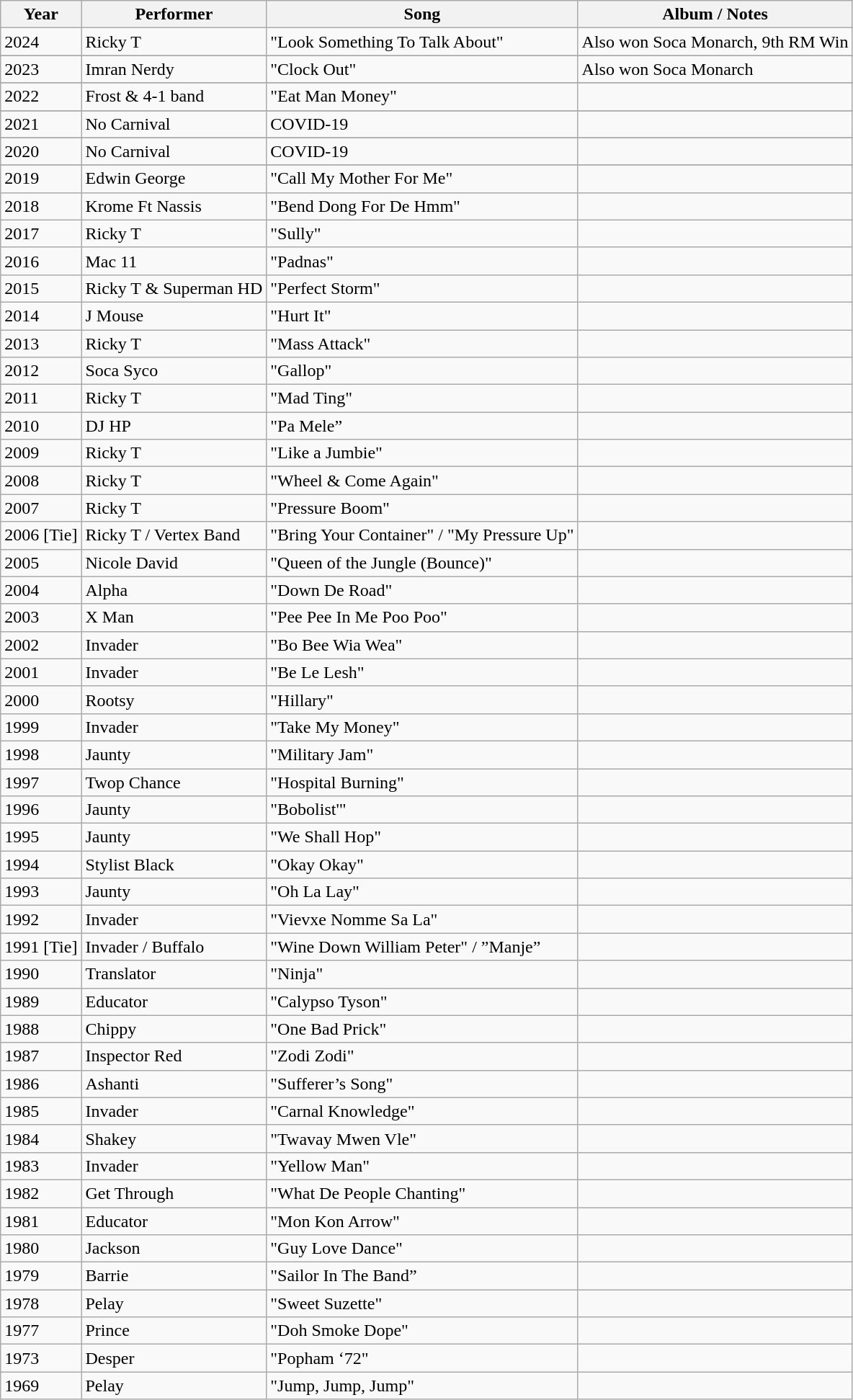<table class="wikitable sortable">
<tr>
<th>Year</th>
<th>Performer</th>
<th>Song</th>
<th>Album / Notes</th>
</tr>
<tr>
<td>2024</td>
<td>Ricky T</td>
<td>"Look Something To Talk About"</td>
<td>Also won Soca Monarch, 9th RM Win</td>
</tr>
<tr>
</tr>
<tr>
<td>2023</td>
<td>Imran Nerdy</td>
<td>"Clock Out"</td>
<td>Also won Soca Monarch</td>
</tr>
<tr>
</tr>
<tr>
<td>2022</td>
<td>Frost & 4-1 band</td>
<td>"Eat Man Money"</td>
<td></td>
</tr>
<tr>
</tr>
<tr>
<td>2021</td>
<td>No Carnival</td>
<td>COVID-19</td>
<td></td>
</tr>
<tr>
</tr>
<tr>
<td>2020</td>
<td>No Carnival</td>
<td>COVID-19</td>
<td></td>
</tr>
<tr>
</tr>
<tr>
<td>2019</td>
<td>Edwin George</td>
<td>"Call My Mother For Me"</td>
<td></td>
</tr>
<tr>
<td>2018</td>
<td>Krome Ft Nassis</td>
<td>"Bend Dong For De Hmm"</td>
<td></td>
</tr>
<tr>
<td>2017</td>
<td>Ricky T</td>
<td>"Sully"</td>
<td></td>
</tr>
<tr>
<td>2016</td>
<td>Mac 11</td>
<td>"Padnas"</td>
<td></td>
</tr>
<tr>
<td>2015</td>
<td>Ricky T & Superman HD</td>
<td>"Perfect Storm"</td>
<td></td>
</tr>
<tr>
<td>2014</td>
<td>J Mouse</td>
<td>"Hurt It"</td>
<td></td>
</tr>
<tr>
<td>2013</td>
<td>Ricky T</td>
<td>"Mass Attack"</td>
<td></td>
</tr>
<tr>
<td>2012</td>
<td>Soca Syco</td>
<td>"Gallop"</td>
<td></td>
</tr>
<tr>
<td>2011</td>
<td>Ricky T</td>
<td>"Mad Ting"</td>
<td></td>
</tr>
<tr>
<td>2010</td>
<td>DJ HP</td>
<td>"Pa Mele”</td>
<td></td>
</tr>
<tr>
<td>2009</td>
<td>Ricky T</td>
<td>"Like a Jumbie"</td>
<td></td>
</tr>
<tr>
<td>2008</td>
<td>Ricky T</td>
<td>"Wheel & Come Again"</td>
<td></td>
</tr>
<tr>
<td>2007</td>
<td>Ricky T</td>
<td>"Pressure Boom"</td>
<td></td>
</tr>
<tr>
<td>2006 [Tie]</td>
<td>Ricky T / Vertex Band</td>
<td>"Bring Your Container" / "My Pressure Up"</td>
<td></td>
</tr>
<tr>
<td>2005</td>
<td>Nicole David</td>
<td>"Queen of the Jungle (Bounce)"</td>
<td></td>
</tr>
<tr>
<td>2004</td>
<td>Alpha</td>
<td>"Down De Road"</td>
<td></td>
</tr>
<tr>
<td>2003</td>
<td>X Man</td>
<td>"Pee Pee In Me Poo Poo"</td>
<td></td>
</tr>
<tr>
<td>2002</td>
<td>Invader</td>
<td>"Bo Bee Wia Wea"</td>
<td></td>
</tr>
<tr>
<td>2001</td>
<td>Invader</td>
<td>"Be Le Lesh"</td>
<td></td>
</tr>
<tr>
<td>2000</td>
<td>Rootsy</td>
<td>"Hillary"</td>
<td></td>
</tr>
<tr>
<td>1999</td>
<td>Invader</td>
<td>"Take My Money"</td>
<td></td>
</tr>
<tr>
<td>1998</td>
<td>Jaunty</td>
<td>"Military Jam"</td>
<td></td>
</tr>
<tr>
<td>1997</td>
<td>Twop Chance</td>
<td>"Hospital Burning"</td>
<td></td>
</tr>
<tr>
<td>1996</td>
<td>Jaunty</td>
<td>"Bobolist'"</td>
<td></td>
</tr>
<tr>
<td>1995</td>
<td>Jaunty</td>
<td>"We Shall Hop"</td>
<td></td>
</tr>
<tr>
<td>1994</td>
<td>Stylist Black</td>
<td>"Okay Okay"</td>
<td></td>
</tr>
<tr>
<td>1993</td>
<td>Jaunty</td>
<td>"Oh La Lay"</td>
<td></td>
</tr>
<tr>
<td>1992</td>
<td>Invader</td>
<td>"Vievxe Nomme Sa La"</td>
<td></td>
</tr>
<tr>
<td>1991 [Tie]</td>
<td>Invader / Buffalo</td>
<td>"Wine Down William Peter" / ”Manje”</td>
<td></td>
</tr>
<tr>
<td>1990</td>
<td>Translator</td>
<td>"Ninja"</td>
<td></td>
</tr>
<tr>
<td>1989</td>
<td>Educator</td>
<td>"Calypso Tyson"</td>
<td></td>
</tr>
<tr>
<td>1988</td>
<td>Chippy</td>
<td>"One Bad Prick"</td>
<td></td>
</tr>
<tr>
<td>1987</td>
<td>Inspector Red</td>
<td>"Zodi Zodi"</td>
<td></td>
</tr>
<tr>
<td>1986</td>
<td>Ashanti</td>
<td>"Sufferer’s Song"</td>
<td></td>
</tr>
<tr>
<td>1985</td>
<td>Invader</td>
<td>"Carnal Knowledge"</td>
<td></td>
</tr>
<tr>
<td>1984</td>
<td>Shakey</td>
<td>"Twavay Mwen Vle"</td>
<td></td>
</tr>
<tr>
<td>1983</td>
<td>Invader</td>
<td>"Yellow Man"</td>
<td></td>
</tr>
<tr>
<td>1982</td>
<td>Get Through</td>
<td>"What De People Chanting"</td>
<td></td>
</tr>
<tr>
<td>1981</td>
<td>Educator</td>
<td>"Mon Kon Arrow"</td>
<td></td>
</tr>
<tr>
<td>1980</td>
<td>Jackson</td>
<td>"Guy Love Dance"</td>
<td></td>
</tr>
<tr>
<td>1979</td>
<td>Barrie</td>
<td>"Sailor In The Band”</td>
<td></td>
</tr>
<tr>
<td>1978</td>
<td>Pelay</td>
<td>"Sweet Suzette"</td>
<td></td>
</tr>
<tr>
<td>1977</td>
<td>Prince</td>
<td>"Doh Smoke Dope"</td>
<td></td>
</tr>
<tr>
<td>1973</td>
<td>Desper</td>
<td>"Popham ‘72"</td>
<td></td>
</tr>
<tr>
<td>1969</td>
<td>Pelay</td>
<td>"Jump, Jump, Jump"</td>
<td></td>
</tr>
</table>
